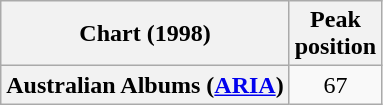<table class="wikitable plainrowheaders" style="text-align:center">
<tr>
<th scope="col">Chart (1998)</th>
<th scope="col">Peak<br>position</th>
</tr>
<tr>
<th scope="row">Australian Albums (<a href='#'>ARIA</a>)</th>
<td>67</td>
</tr>
</table>
